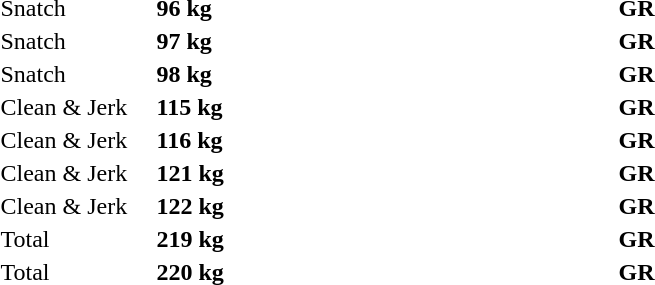<table>
<tr>
<th width=100></th>
<th width=100></th>
<th width=200></th>
<th width=80></th>
</tr>
<tr>
<td>Snatch</td>
<td><strong>96 kg</strong></td>
<td></td>
<td><strong>GR</strong></td>
</tr>
<tr>
<td>Snatch</td>
<td><strong>97 kg</strong></td>
<td></td>
<td><strong>GR</strong></td>
</tr>
<tr>
<td>Snatch</td>
<td><strong>98 kg</strong></td>
<td></td>
<td><strong>GR</strong></td>
</tr>
<tr>
<td>Clean & Jerk</td>
<td><strong>115 kg</strong></td>
<td></td>
<td><strong>GR</strong></td>
</tr>
<tr>
<td>Clean & Jerk</td>
<td><strong>116 kg</strong></td>
<td></td>
<td><strong>GR</strong></td>
</tr>
<tr>
<td>Clean & Jerk</td>
<td><strong>121 kg</strong></td>
<td></td>
<td><strong>GR</strong></td>
</tr>
<tr>
<td>Clean & Jerk</td>
<td><strong>122 kg</strong></td>
<td></td>
<td><strong>GR</strong></td>
</tr>
<tr>
<td>Total</td>
<td><strong>219 kg</strong></td>
<td></td>
<td><strong>GR</strong></td>
</tr>
<tr>
<td>Total</td>
<td><strong>220 kg</strong></td>
<td></td>
<td><strong>GR</strong></td>
</tr>
</table>
